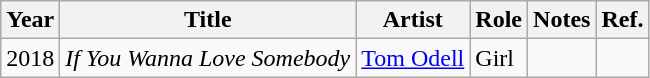<table class="wikitable">
<tr>
<th>Year</th>
<th>Title</th>
<th>Artist</th>
<th>Role</th>
<th>Notes</th>
<th>Ref.</th>
</tr>
<tr>
<td>2018</td>
<td><em>If You Wanna Love Somebody</em></td>
<td><a href='#'>Tom Odell</a></td>
<td>Girl</td>
<td></td>
<td></td>
</tr>
</table>
